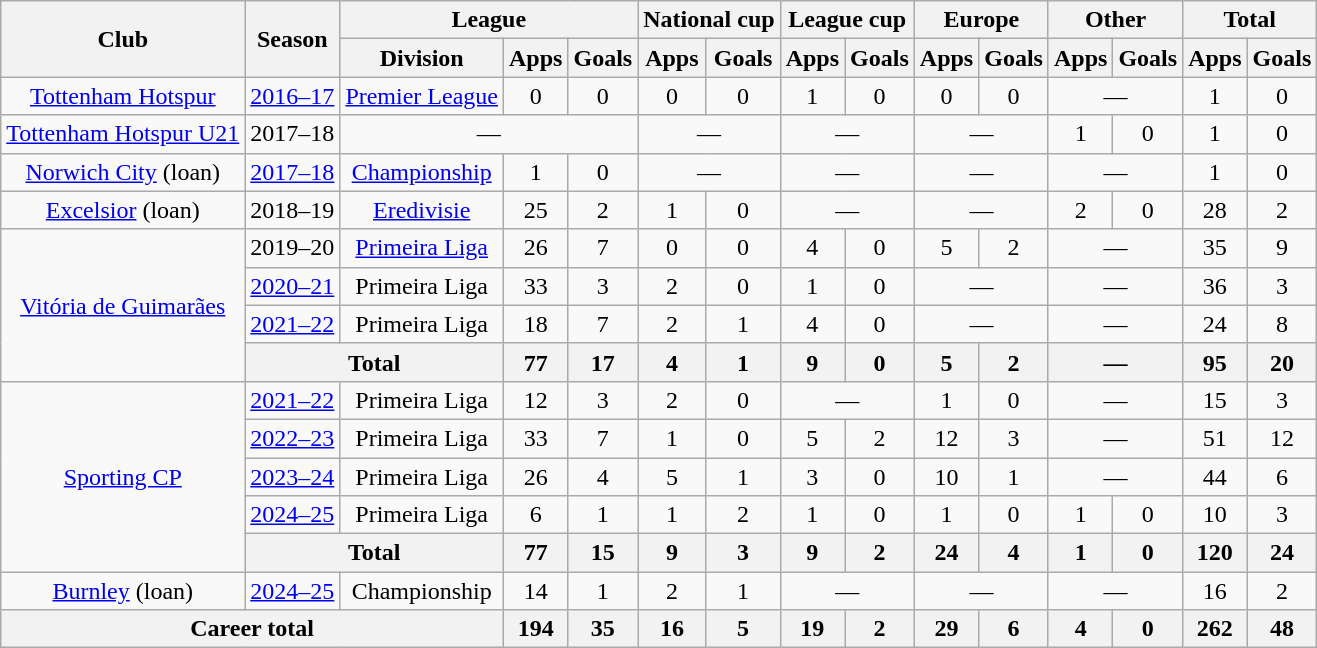<table class=wikitable style=text-align:center>
<tr>
<th rowspan="2">Club</th>
<th rowspan="2">Season</th>
<th colspan="3">League</th>
<th colspan="2">National cup</th>
<th colspan="2">League cup</th>
<th colspan="2">Europe</th>
<th colspan="2">Other</th>
<th colspan="2">Total</th>
</tr>
<tr>
<th>Division</th>
<th>Apps</th>
<th>Goals</th>
<th>Apps</th>
<th>Goals</th>
<th>Apps</th>
<th>Goals</th>
<th>Apps</th>
<th>Goals</th>
<th>Apps</th>
<th>Goals</th>
<th>Apps</th>
<th>Goals</th>
</tr>
<tr>
<td><a href='#'>Tottenham Hotspur</a></td>
<td><a href='#'>2016–17</a></td>
<td><a href='#'>Premier League</a></td>
<td>0</td>
<td>0</td>
<td>0</td>
<td>0</td>
<td>1</td>
<td>0</td>
<td>0</td>
<td>0</td>
<td colspan="2">—</td>
<td>1</td>
<td>0</td>
</tr>
<tr>
<td><a href='#'>Tottenham Hotspur U21</a></td>
<td>2017–18</td>
<td colspan=3>—</td>
<td colspan=2>—</td>
<td colspan=2>—</td>
<td colspan=2>—</td>
<td>1</td>
<td>0</td>
<td>1</td>
<td>0</td>
</tr>
<tr>
<td><a href='#'>Norwich City</a> (loan)</td>
<td><a href='#'>2017–18</a></td>
<td><a href='#'>Championship</a></td>
<td>1</td>
<td>0</td>
<td colspan="2">—</td>
<td colspan="2">—</td>
<td colspan="2">—</td>
<td colspan="2">—</td>
<td>1</td>
<td>0</td>
</tr>
<tr>
<td><a href='#'>Excelsior</a> (loan)</td>
<td 2018–19 Excelsior Rotterdam season>2018–19</td>
<td><a href='#'>Eredivisie</a></td>
<td>25</td>
<td>2</td>
<td>1</td>
<td>0</td>
<td colspan="2">—</td>
<td colspan="2">—</td>
<td>2</td>
<td>0</td>
<td>28</td>
<td>2</td>
</tr>
<tr>
<td rowspan="4"><a href='#'>Vitória de Guimarães</a></td>
<td 2019–20 Vitória S.C. season>2019–20</td>
<td><a href='#'>Primeira Liga</a></td>
<td>26</td>
<td>7</td>
<td>0</td>
<td>0</td>
<td>4</td>
<td>0</td>
<td>5</td>
<td>2</td>
<td colspan="2">—</td>
<td>35</td>
<td>9</td>
</tr>
<tr>
<td><a href='#'>2020–21</a></td>
<td>Primeira Liga</td>
<td>33</td>
<td>3</td>
<td>2</td>
<td>0</td>
<td>1</td>
<td>0</td>
<td colspan="2">—</td>
<td colspan="2">—</td>
<td>36</td>
<td>3</td>
</tr>
<tr>
<td><a href='#'>2021–22</a></td>
<td>Primeira Liga</td>
<td>18</td>
<td>7</td>
<td>2</td>
<td>1</td>
<td>4</td>
<td>0</td>
<td colspan="2">—</td>
<td colspan="2">—</td>
<td>24</td>
<td>8</td>
</tr>
<tr>
<th colspan="2">Total</th>
<th>77</th>
<th>17</th>
<th>4</th>
<th>1</th>
<th>9</th>
<th>0</th>
<th>5</th>
<th>2</th>
<th colspan="2">—</th>
<th>95</th>
<th>20</th>
</tr>
<tr>
<td rowspan="5"><a href='#'>Sporting CP</a></td>
<td><a href='#'>2021–22</a></td>
<td>Primeira Liga</td>
<td>12</td>
<td>3</td>
<td>2</td>
<td>0</td>
<td colspan="2">—</td>
<td>1</td>
<td>0</td>
<td colspan="2">—</td>
<td>15</td>
<td>3</td>
</tr>
<tr>
<td><a href='#'>2022–23</a></td>
<td>Primeira Liga</td>
<td>33</td>
<td>7</td>
<td>1</td>
<td>0</td>
<td>5</td>
<td>2</td>
<td>12</td>
<td>3</td>
<td colspan="2">—</td>
<td>51</td>
<td>12</td>
</tr>
<tr>
<td><a href='#'>2023–24</a></td>
<td>Primeira Liga</td>
<td>26</td>
<td>4</td>
<td>5</td>
<td>1</td>
<td>3</td>
<td>0</td>
<td>10</td>
<td>1</td>
<td colspan="2">—</td>
<td>44</td>
<td>6</td>
</tr>
<tr>
<td><a href='#'>2024–25</a></td>
<td>Primeira Liga</td>
<td>6</td>
<td>1</td>
<td>1</td>
<td>2</td>
<td>1</td>
<td>0</td>
<td>1</td>
<td>0</td>
<td>1</td>
<td>0</td>
<td>10</td>
<td>3</td>
</tr>
<tr>
<th colspan="2">Total</th>
<th>77</th>
<th>15</th>
<th>9</th>
<th>3</th>
<th>9</th>
<th>2</th>
<th>24</th>
<th>4</th>
<th>1</th>
<th>0</th>
<th>120</th>
<th>24</th>
</tr>
<tr>
<td><a href='#'>Burnley</a> (loan)</td>
<td><a href='#'>2024–25</a></td>
<td>Championship</td>
<td>14</td>
<td>1</td>
<td>2</td>
<td>1</td>
<td colspan="2">—</td>
<td colspan="2">—</td>
<td colspan="2">—</td>
<td>16</td>
<td>2</td>
</tr>
<tr>
<th colspan="3">Career total</th>
<th>194</th>
<th>35</th>
<th>16</th>
<th>5</th>
<th>19</th>
<th>2</th>
<th>29</th>
<th>6</th>
<th>4</th>
<th>0</th>
<th>262</th>
<th>48</th>
</tr>
</table>
